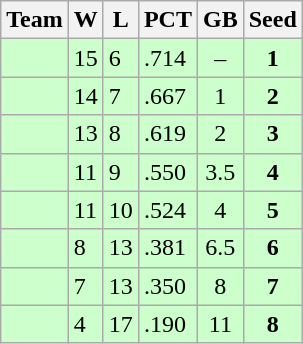<table class=wikitable>
<tr>
<th>Team</th>
<th>W</th>
<th>L</th>
<th>PCT</th>
<th>GB</th>
<th>Seed</th>
</tr>
<tr bgcolor=#ccffcc>
<td></td>
<td>15</td>
<td>6</td>
<td>.714</td>
<td style="text-align:center;">–</td>
<td style="text-align:center;"><strong>1</strong></td>
</tr>
<tr bgcolor=#ccffcc>
<td></td>
<td>14</td>
<td>7</td>
<td>.667</td>
<td style="text-align:center;">1</td>
<td style="text-align:center;"><strong>2</strong></td>
</tr>
<tr bgcolor=#ccffcc>
<td></td>
<td>13</td>
<td>8</td>
<td>.619</td>
<td style="text-align:center;">2</td>
<td style="text-align:center;"><strong>3</strong></td>
</tr>
<tr bgcolor=#ccffcc>
<td></td>
<td>11</td>
<td>9</td>
<td>.550</td>
<td style="text-align:center;">3.5</td>
<td style="text-align:center;"><strong>4</strong></td>
</tr>
<tr bgcolor=#ccffcc>
<td></td>
<td>11</td>
<td>10</td>
<td>.524</td>
<td style="text-align:center;">4</td>
<td style="text-align:center;"><strong>5</strong></td>
</tr>
<tr bgcolor=#ccffcc>
<td></td>
<td>8</td>
<td>13</td>
<td>.381</td>
<td style="text-align:center;">6.5</td>
<td style="text-align:center;"><strong>6</strong></td>
</tr>
<tr bgcolor=#ccffcc>
<td></td>
<td>7</td>
<td>13</td>
<td>.350</td>
<td style="text-align:center;">8</td>
<td style="text-align:center;"><strong>7</strong></td>
</tr>
<tr bgcolor=#ccffcc>
<td></td>
<td>4</td>
<td>17</td>
<td>.190</td>
<td style="text-align:center;">11</td>
<td style="text-align:center;"><strong>8</strong></td>
</tr>
</table>
